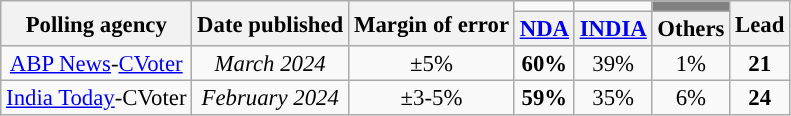<table class="wikitable sortable" style="text-align:center;font-size:95%;line-height:16px">
<tr>
<th rowspan="2">Polling agency</th>
<th rowspan="2">Date published</th>
<th rowspan="2">Margin of error</th>
<td></td>
<td></td>
<td bgcolor="grey"></td>
<th rowspan="2">Lead</th>
</tr>
<tr>
<th><a href='#'>NDA</a></th>
<th><a href='#'>INDIA</a></th>
<th>Others</th>
</tr>
<tr>
<td><a href='#'>ABP News</a>-<a href='#'>CVoter</a></td>
<td><em>March 2024</em></td>
<td>±5%</td>
<td bgcolor=><strong>60%</strong></td>
<td>39%</td>
<td>1%</td>
<td bgcolor=><strong>21</strong></td>
</tr>
<tr>
<td><a href='#'>India Today</a>-CVoter</td>
<td><em>February 2024</em></td>
<td>±3-5%</td>
<td><strong>59%</strong></td>
<td>35%</td>
<td>6%</td>
<td><strong>24</strong></td>
</tr>
</table>
